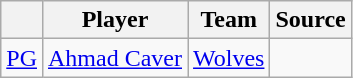<table class="wikitable" style="text-align: center">
<tr>
<th align="center"></th>
<th align="center">Player</th>
<th align="center">Team</th>
<th align="center">Source</th>
</tr>
<tr>
<td align=center><a href='#'>PG</a></td>
<td> <a href='#'>Ahmad Caver</a></td>
<td><a href='#'>Wolves</a></td>
<td></td>
</tr>
</table>
